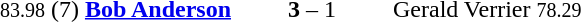<table style="text-align:center">
<tr>
<th width=223></th>
<th width=100></th>
<th width=223></th>
</tr>
<tr>
<td align=right><small>83.98</small> (7) <strong><a href='#'>Bob Anderson</a></strong> </td>
<td><strong>3</strong> – 1</td>
<td align=left> Gerald Verrier <small>78.29</small></td>
</tr>
</table>
